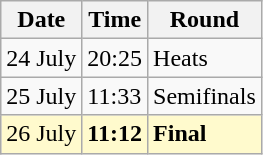<table class="wikitable">
<tr>
<th>Date</th>
<th>Time</th>
<th>Round</th>
</tr>
<tr>
<td>24 July</td>
<td>20:25</td>
<td>Heats</td>
</tr>
<tr>
<td>25 July</td>
<td>11:33</td>
<td>Semifinals</td>
</tr>
<tr style=background:lemonchiffon>
<td>26 July</td>
<td><strong>11:12</strong></td>
<td><strong>Final</strong></td>
</tr>
</table>
